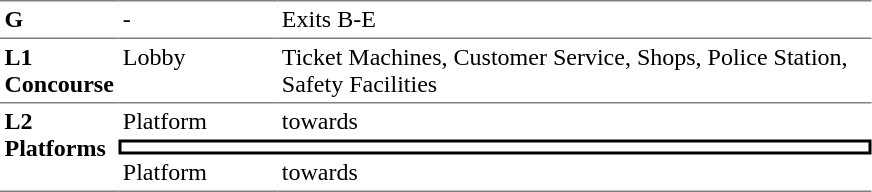<table border=0 cellspacing=0 cellpadding=3>
<tr>
<td style="border-top:solid 1px gray;" width=50 valign=top><strong>G</strong></td>
<td style="border-top:solid 1px gray;" width=100 valign=top>-</td>
<td style="border-top:solid 1px gray;" width=390 valign=top>Exits B-E</td>
</tr>
<tr>
<td style="border-bottom:solid 1px gray; border-top:solid 1px gray;" valign=top><strong>L1<br>Concourse</strong></td>
<td style="border-bottom:solid 1px gray; border-top:solid 1px gray;" valign=top>Lobby</td>
<td style="border-bottom:solid 1px gray; border-top:solid 1px gray;" valign=top>Ticket Machines, Customer Service, Shops, Police Station, Safety Facilities</td>
</tr>
<tr>
<td style="border-bottom:solid 1px gray;" rowspan=3 valign=top><strong>L2<br>Platforms</strong></td>
<td>Platform </td>
<td>  towards  </td>
</tr>
<tr>
<td style="border-right:solid 2px black;border-left:solid 2px black;border-top:solid 2px black;border-bottom:solid 2px black;text-align:center;" colspan=2></td>
</tr>
<tr>
<td style="border-bottom:solid 1px gray;">Platform </td>
<td style="border-bottom:solid 1px gray;"> towards    </td>
</tr>
</table>
